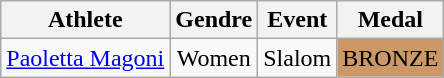<table class="wikitable" style="width:; font-size:100%; text-align:center;">
<tr>
<th>Athlete</th>
<th>Gendre</th>
<th>Event</th>
<th>Medal</th>
</tr>
<tr>
<td align=left><a href='#'>Paoletta Magoni</a></td>
<td>Women</td>
<td>Slalom</td>
<td bgcolor=cc9966>BRONZE</td>
</tr>
</table>
